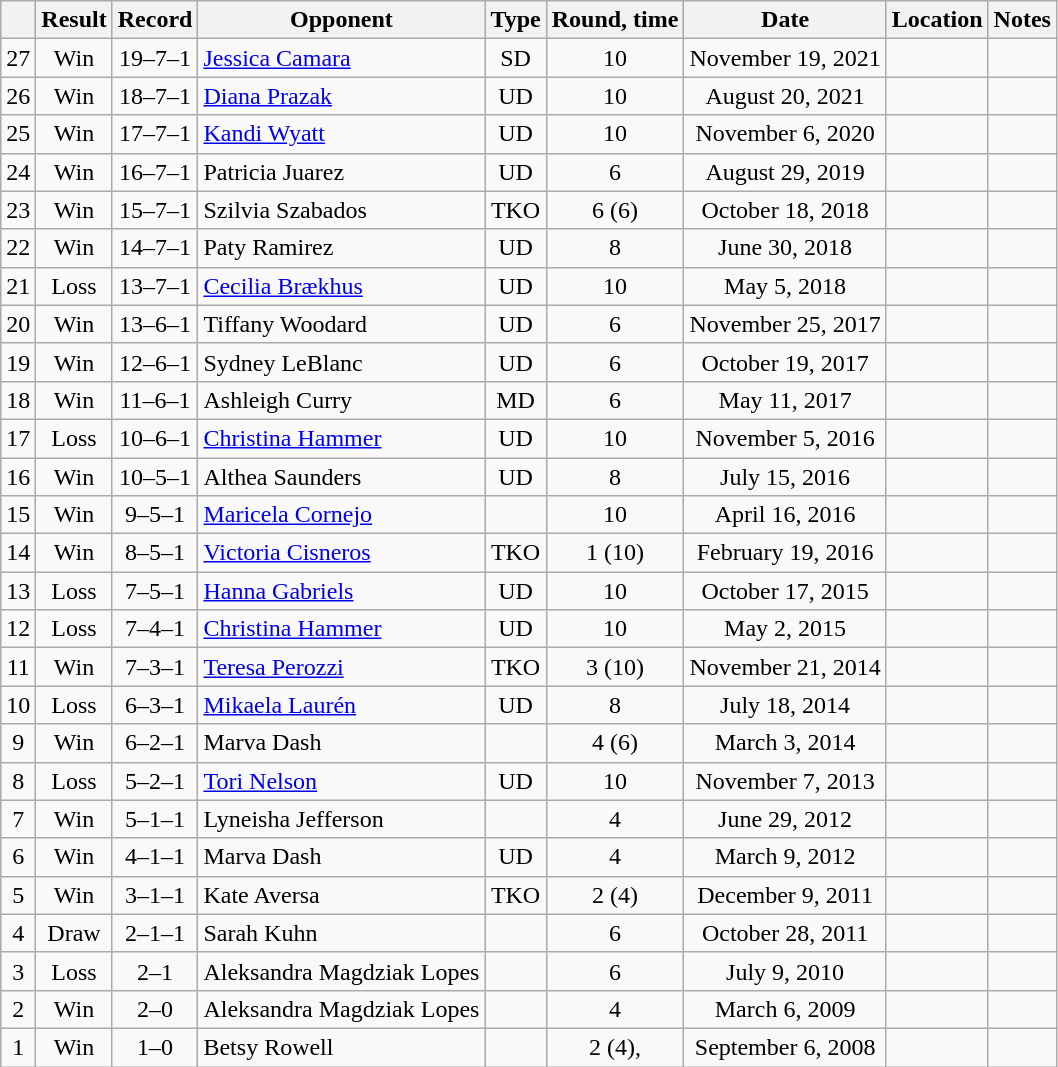<table class=wikitable style=text-align:center>
<tr>
<th></th>
<th>Result</th>
<th>Record</th>
<th>Opponent</th>
<th>Type</th>
<th>Round, time</th>
<th>Date</th>
<th>Location</th>
<th>Notes</th>
</tr>
<tr>
<td>27</td>
<td>Win</td>
<td>19–7–1</td>
<td align=left><a href='#'>Jessica Camara</a></td>
<td>SD</td>
<td>10</td>
<td>November 19, 2021</td>
<td align=left></td>
<td align=left></td>
</tr>
<tr>
<td>26</td>
<td>Win</td>
<td>18–7–1</td>
<td align=left><a href='#'>Diana Prazak</a></td>
<td>UD</td>
<td>10</td>
<td>August 20, 2021</td>
<td align=left></td>
<td align=left></td>
</tr>
<tr>
<td>25</td>
<td>Win</td>
<td>17–7–1</td>
<td align=left><a href='#'>Kandi Wyatt</a></td>
<td>UD</td>
<td>10</td>
<td>November 6, 2020</td>
<td align=left></td>
<td align=left></td>
</tr>
<tr>
<td>24</td>
<td>Win</td>
<td>16–7–1</td>
<td align=left>Patricia Juarez</td>
<td>UD</td>
<td>6</td>
<td>August 29, 2019</td>
<td align=left></td>
<td align=left></td>
</tr>
<tr>
<td>23</td>
<td>Win</td>
<td>15–7–1</td>
<td align=left>Szilvia Szabados</td>
<td>TKO</td>
<td>6 (6) </td>
<td>October 18, 2018</td>
<td align=left></td>
<td align=left></td>
</tr>
<tr>
<td>22</td>
<td>Win</td>
<td>14–7–1</td>
<td align=left>Paty Ramirez</td>
<td>UD</td>
<td>8</td>
<td>June 30, 2018</td>
<td align=left></td>
<td align=left></td>
</tr>
<tr>
<td>21</td>
<td>Loss</td>
<td>13–7–1</td>
<td align=left><a href='#'>Cecilia Brækhus</a></td>
<td>UD</td>
<td>10</td>
<td>May 5, 2018</td>
<td align=left></td>
<td align=left></td>
</tr>
<tr>
<td>20</td>
<td>Win</td>
<td>13–6–1</td>
<td align=left>Tiffany Woodard</td>
<td>UD</td>
<td>6</td>
<td>November 25, 2017</td>
<td align=left></td>
<td align=left></td>
</tr>
<tr>
<td>19</td>
<td>Win</td>
<td>12–6–1</td>
<td align=left>Sydney LeBlanc</td>
<td>UD</td>
<td>6</td>
<td>October 19, 2017</td>
<td align=left></td>
<td align=left></td>
</tr>
<tr>
<td>18</td>
<td>Win</td>
<td>11–6–1</td>
<td align=left>Ashleigh Curry</td>
<td>MD</td>
<td>6</td>
<td>May 11, 2017</td>
<td align=left></td>
<td align=left></td>
</tr>
<tr>
<td>17</td>
<td>Loss</td>
<td>10–6–1</td>
<td align=left><a href='#'>Christina Hammer</a></td>
<td>UD</td>
<td>10</td>
<td>November 5, 2016</td>
<td align=left></td>
<td align=left></td>
</tr>
<tr>
<td>16</td>
<td>Win</td>
<td>10–5–1</td>
<td align=left>Althea Saunders</td>
<td>UD</td>
<td>8</td>
<td>July 15, 2016</td>
<td align=left></td>
<td align=left></td>
</tr>
<tr>
<td>15</td>
<td>Win</td>
<td>9–5–1</td>
<td align=left><a href='#'>Maricela Cornejo</a></td>
<td></td>
<td>10</td>
<td>April 16, 2016</td>
<td align=left></td>
<td align=left></td>
</tr>
<tr>
<td>14</td>
<td>Win</td>
<td>8–5–1</td>
<td align=left><a href='#'>Victoria Cisneros</a></td>
<td>TKO</td>
<td>1 (10) </td>
<td>February 19, 2016</td>
<td align=left></td>
<td align=left></td>
</tr>
<tr>
<td>13</td>
<td>Loss</td>
<td>7–5–1</td>
<td align=left><a href='#'>Hanna Gabriels</a></td>
<td>UD</td>
<td>10</td>
<td>October 17, 2015</td>
<td align=left></td>
<td align=left></td>
</tr>
<tr>
<td>12</td>
<td>Loss</td>
<td>7–4–1</td>
<td align=left><a href='#'>Christina Hammer</a></td>
<td>UD</td>
<td>10</td>
<td>May 2, 2015</td>
<td align=left></td>
<td align=left></td>
</tr>
<tr>
<td>11</td>
<td>Win</td>
<td>7–3–1</td>
<td align=left><a href='#'>Teresa Perozzi</a></td>
<td>TKO</td>
<td>3 (10) </td>
<td>November 21, 2014</td>
<td align=left></td>
<td align=left></td>
</tr>
<tr>
<td>10</td>
<td>Loss</td>
<td>6–3–1</td>
<td align=left><a href='#'>Mikaela Laurén</a></td>
<td>UD</td>
<td>8</td>
<td>July 18, 2014</td>
<td align=left></td>
<td align=left></td>
</tr>
<tr>
<td>9</td>
<td>Win</td>
<td>6–2–1</td>
<td align=left>Marva Dash</td>
<td></td>
<td>4 (6) </td>
<td>March 3, 2014</td>
<td align=left></td>
<td align=left></td>
</tr>
<tr>
<td>8</td>
<td>Loss</td>
<td>5–2–1</td>
<td align=left><a href='#'>Tori Nelson</a></td>
<td>UD</td>
<td>10</td>
<td>November 7, 2013</td>
<td align=left></td>
<td align=left></td>
</tr>
<tr>
<td>7</td>
<td>Win</td>
<td>5–1–1</td>
<td align=left>Lyneisha Jefferson</td>
<td></td>
<td>4</td>
<td>June 29, 2012</td>
<td align=left></td>
<td align=left></td>
</tr>
<tr>
<td>6</td>
<td>Win</td>
<td>4–1–1</td>
<td align=left>Marva Dash</td>
<td>UD</td>
<td>4</td>
<td>March 9, 2012</td>
<td align=left></td>
<td align=left></td>
</tr>
<tr>
<td>5</td>
<td>Win</td>
<td>3–1–1</td>
<td align=left>Kate Aversa</td>
<td>TKO</td>
<td>2 (4)</td>
<td>December 9, 2011</td>
<td align=left></td>
<td align=left></td>
</tr>
<tr>
<td>4</td>
<td>Draw</td>
<td>2–1–1</td>
<td align=left>Sarah Kuhn</td>
<td></td>
<td>6</td>
<td>October 28, 2011</td>
<td align=left></td>
<td align=left></td>
</tr>
<tr>
<td>3</td>
<td>Loss</td>
<td>2–1</td>
<td align=left>Aleksandra Magdziak Lopes</td>
<td></td>
<td>6</td>
<td>July 9, 2010</td>
<td align=left></td>
<td align=left></td>
</tr>
<tr>
<td>2</td>
<td>Win</td>
<td>2–0</td>
<td align=left>Aleksandra Magdziak Lopes</td>
<td></td>
<td>4</td>
<td>March 6, 2009</td>
<td align=left></td>
<td align=left></td>
</tr>
<tr>
<td>1</td>
<td>Win</td>
<td>1–0</td>
<td align=left>Betsy Rowell</td>
<td></td>
<td>2 (4), </td>
<td>September 6, 2008</td>
<td align=left></td>
<td align=left></td>
</tr>
</table>
